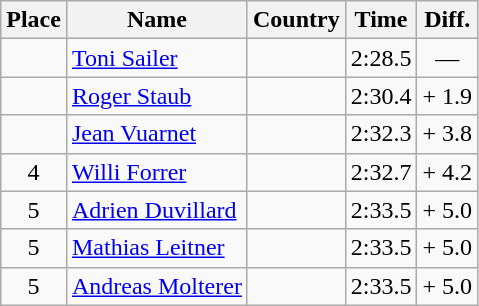<table class="wikitable" style="text-align:center">
<tr>
<th>Place</th>
<th>Name</th>
<th>Country</th>
<th>Time</th>
<th>Diff.</th>
</tr>
<tr>
<td></td>
<td align=left><a href='#'>Toni Sailer</a></td>
<td align=left></td>
<td>2:28.5</td>
<td>—</td>
</tr>
<tr>
<td></td>
<td align=left><a href='#'>Roger Staub</a></td>
<td align=left></td>
<td>2:30.4</td>
<td>+ 1.9</td>
</tr>
<tr>
<td></td>
<td align=left><a href='#'>Jean Vuarnet</a></td>
<td align=left></td>
<td>2:32.3</td>
<td>+ 3.8</td>
</tr>
<tr>
<td>4</td>
<td align="left"><a href='#'>Willi Forrer</a></td>
<td align=left></td>
<td>2:32.7</td>
<td>+ 4.2</td>
</tr>
<tr>
<td>5</td>
<td align=left><a href='#'>Adrien Duvillard</a></td>
<td align=left></td>
<td>2:33.5</td>
<td>+ 5.0</td>
</tr>
<tr>
<td>5</td>
<td align=left><a href='#'>Mathias Leitner</a></td>
<td align=left></td>
<td>2:33.5</td>
<td>+ 5.0</td>
</tr>
<tr>
<td>5</td>
<td align=left><a href='#'>Andreas Molterer</a></td>
<td align=left></td>
<td>2:33.5</td>
<td>+ 5.0</td>
</tr>
</table>
